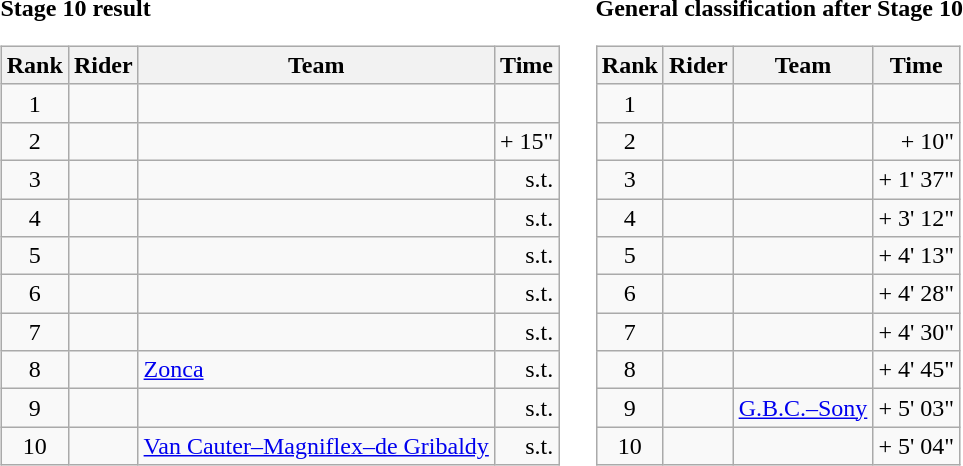<table>
<tr>
<td><strong>Stage 10 result</strong><br><table class="wikitable">
<tr>
<th scope="col">Rank</th>
<th scope="col">Rider</th>
<th scope="col">Team</th>
<th scope="col">Time</th>
</tr>
<tr>
<td style="text-align:center;">1</td>
<td></td>
<td></td>
<td style="text-align:right;"></td>
</tr>
<tr>
<td style="text-align:center;">2</td>
<td></td>
<td></td>
<td style="text-align:right;">+ 15"</td>
</tr>
<tr>
<td style="text-align:center;">3</td>
<td></td>
<td></td>
<td style="text-align:right;">s.t.</td>
</tr>
<tr>
<td style="text-align:center;">4</td>
<td></td>
<td></td>
<td style="text-align:right;">s.t.</td>
</tr>
<tr>
<td style="text-align:center;">5</td>
<td></td>
<td></td>
<td style="text-align:right;">s.t.</td>
</tr>
<tr>
<td style="text-align:center;">6</td>
<td></td>
<td></td>
<td style="text-align:right;">s.t.</td>
</tr>
<tr>
<td style="text-align:center;">7</td>
<td></td>
<td></td>
<td style="text-align:right;">s.t.</td>
</tr>
<tr>
<td style="text-align:center;">8</td>
<td></td>
<td><a href='#'>Zonca</a></td>
<td style="text-align:right;">s.t.</td>
</tr>
<tr>
<td style="text-align:center;">9</td>
<td></td>
<td></td>
<td style="text-align:right;">s.t.</td>
</tr>
<tr>
<td style="text-align:center;">10</td>
<td></td>
<td><a href='#'>Van Cauter–Magniflex–de Gribaldy</a></td>
<td style="text-align:right;">s.t.</td>
</tr>
</table>
</td>
<td></td>
<td><strong>General classification after Stage 10</strong><br><table class="wikitable">
<tr>
<th scope="col">Rank</th>
<th scope="col">Rider</th>
<th scope="col">Team</th>
<th scope="col">Time</th>
</tr>
<tr>
<td style="text-align:center;">1</td>
<td></td>
<td></td>
<td style="text-align:right;"></td>
</tr>
<tr>
<td style="text-align:center;">2</td>
<td></td>
<td></td>
<td style="text-align:right;">+ 10"</td>
</tr>
<tr>
<td style="text-align:center;">3</td>
<td></td>
<td></td>
<td style="text-align:right;">+ 1' 37"</td>
</tr>
<tr>
<td style="text-align:center;">4</td>
<td></td>
<td></td>
<td style="text-align:right;">+ 3' 12"</td>
</tr>
<tr>
<td style="text-align:center;">5</td>
<td></td>
<td></td>
<td style="text-align:right;">+ 4' 13"</td>
</tr>
<tr>
<td style="text-align:center;">6</td>
<td></td>
<td></td>
<td style="text-align:right;">+ 4' 28"</td>
</tr>
<tr>
<td style="text-align:center;">7</td>
<td></td>
<td></td>
<td style="text-align:right;">+ 4' 30"</td>
</tr>
<tr>
<td style="text-align:center;">8</td>
<td></td>
<td></td>
<td style="text-align:right;">+ 4' 45"</td>
</tr>
<tr>
<td style="text-align:center;">9</td>
<td></td>
<td><a href='#'>G.B.C.–Sony</a></td>
<td style="text-align:right;">+ 5' 03"</td>
</tr>
<tr>
<td style="text-align:center;">10</td>
<td></td>
<td></td>
<td style="text-align:right;">+ 5' 04"</td>
</tr>
</table>
</td>
</tr>
</table>
